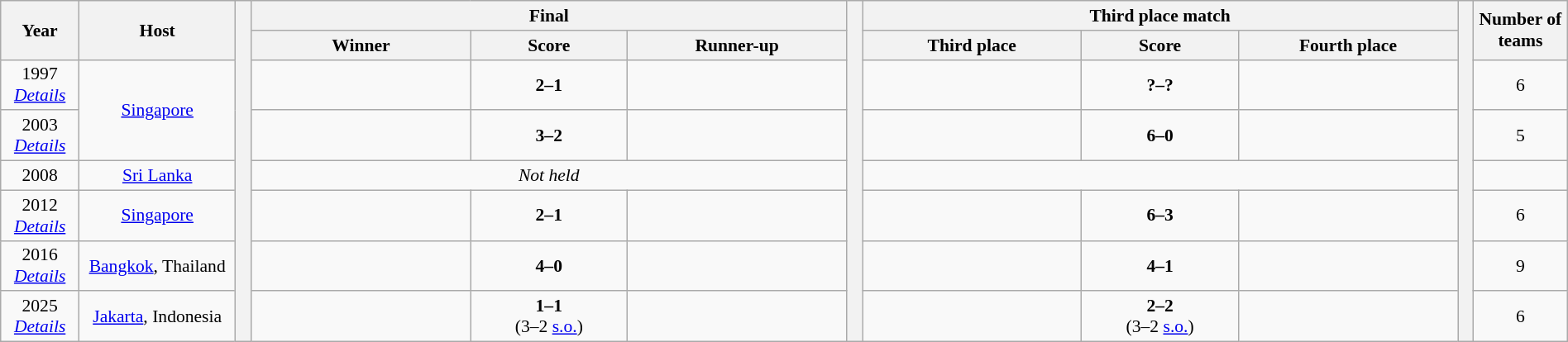<table class="wikitable" style="text-align:center;width:100%; font-size:90%;">
<tr>
<th rowspan=2 width=5%>Year</th>
<th rowspan=2 width=10%>Host</th>
<th width=1% rowspan=8></th>
<th colspan=3>Final</th>
<th width=1% rowspan=8></th>
<th colspan=3>Third place match</th>
<th width=1% rowspan=8></th>
<th width=6% rowspan=2>Number of teams</th>
</tr>
<tr>
<th width=14%>Winner</th>
<th width=10%>Score</th>
<th width=14%>Runner-up</th>
<th width=14%>Third place</th>
<th width=10%>Score</th>
<th width=14%>Fourth place</th>
</tr>
<tr>
<td>1997<br><em><a href='#'>Details</a></em></td>
<td rowspan=2><a href='#'>Singapore</a></td>
<td><strong></strong></td>
<td><strong>2–1</strong></td>
<td></td>
<td></td>
<td><strong>?–?</strong></td>
<td></td>
<td>6</td>
</tr>
<tr>
<td>2003<br><em><a href='#'>Details</a></em></td>
<td><strong></strong></td>
<td><strong>3–2</strong></td>
<td></td>
<td></td>
<td><strong>6–0</strong></td>
<td></td>
<td>5</td>
</tr>
<tr>
<td>2008</td>
<td><a href='#'>Sri Lanka</a></td>
<td colspan=3><em>Not held</em></td>
<td colspan=3></td>
<td></td>
</tr>
<tr>
<td>2012<br><em><a href='#'>Details</a></em></td>
<td><a href='#'>Singapore</a></td>
<td><strong></strong></td>
<td><strong>2–1</strong></td>
<td></td>
<td></td>
<td><strong>6–3</strong></td>
<td></td>
<td>6</td>
</tr>
<tr>
<td>2016<br><em><a href='#'>Details</a></em></td>
<td><a href='#'>Bangkok</a>, Thailand</td>
<td><strong></strong></td>
<td><strong>4–0</strong></td>
<td></td>
<td></td>
<td><strong>4–1</strong></td>
<td></td>
<td>9</td>
</tr>
<tr>
<td>2025<br><em><a href='#'>Details</a></em></td>
<td><a href='#'>Jakarta</a>, Indonesia</td>
<td><strong></strong></td>
<td><strong>1–1</strong><br>(3–2 <a href='#'>s.o.</a>)</td>
<td></td>
<td></td>
<td><strong>2–2</strong><br>(3–2 <a href='#'>s.o.</a>)</td>
<td></td>
<td>6</td>
</tr>
</table>
